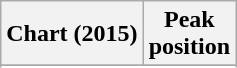<table class="wikitable plainrowheaders sortable" style="text-align:center;">
<tr>
<th scope="col">Chart (2015)</th>
<th scope="col">Peak<br>position</th>
</tr>
<tr>
</tr>
<tr>
</tr>
<tr>
</tr>
</table>
